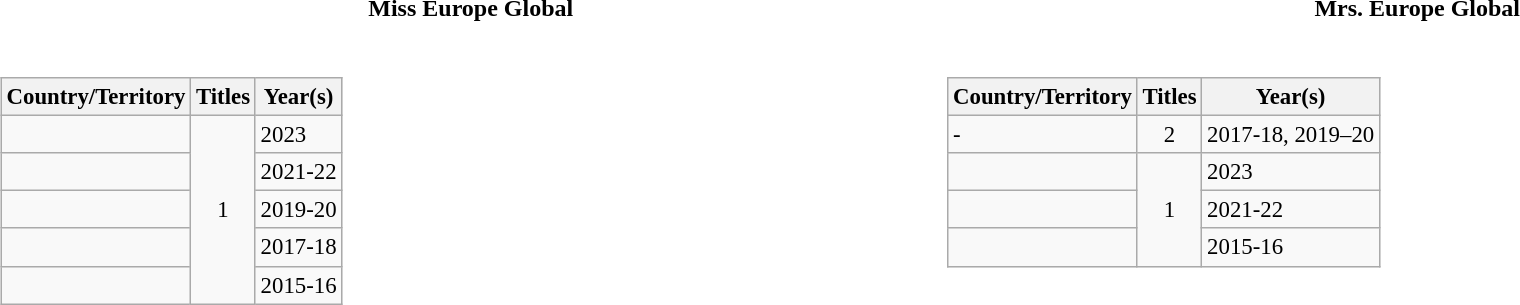<table style="font-size:100%;">
<tr style="text-align:center;">
<td style="width:20%; "><strong>Miss Europe Global</strong></td>
<td style="width:20%; "><strong>Mrs. Europe Global</strong></td>
</tr>
<tr valign="top">
<td><br><table class="wikitable sortable" style="font-size:95%;">
<tr>
<th>Country/Territory</th>
<th>Titles</th>
<th>Year(s)</th>
</tr>
<tr>
<td></td>
<td rowspan="5" style="text-align:center;">1</td>
<td>2023</td>
</tr>
<tr>
<td></td>
<td>2021-22</td>
</tr>
<tr>
<td></td>
<td>2019-20</td>
</tr>
<tr>
<td></td>
<td>2017-18</td>
</tr>
<tr>
<td></td>
<td>2015-16</td>
</tr>
</table>
</td>
<td><br><table class="wikitable sortable" style="font-size:95%;">
<tr>
<th>Country/Territory</th>
<th>Titles</th>
<th>Year(s)</th>
</tr>
<tr>
<td>-</td>
<td rowspan="1" style="text-align:center;">2</td>
<td>2017-18, 2019–20</td>
</tr>
<tr>
<td></td>
<td rowspan="3" style="text-align:center;">1</td>
<td>2023</td>
</tr>
<tr>
<td></td>
<td>2021-22</td>
</tr>
<tr>
<td></td>
<td>2015-16</td>
</tr>
</table>
</td>
</tr>
</table>
